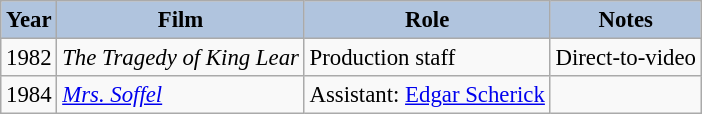<table class="wikitable" style="font-size:95%;">
<tr>
<th style="background:#B0C4DE;">Year</th>
<th style="background:#B0C4DE;">Film</th>
<th style="background:#B0C4DE;">Role</th>
<th style="background:#B0C4DE;">Notes</th>
</tr>
<tr>
<td>1982</td>
<td><em>The Tragedy of King Lear</em></td>
<td>Production staff</td>
<td>Direct-to-video</td>
</tr>
<tr>
<td>1984</td>
<td><em><a href='#'>Mrs. Soffel</a></em></td>
<td>Assistant: <a href='#'>Edgar Scherick</a></td>
<td></td>
</tr>
</table>
